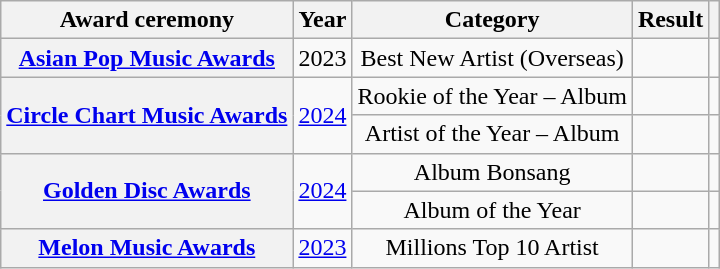<table class="wikitable plainrowheaders sortable" style="text-align:center">
<tr>
<th scope="col">Award ceremony</th>
<th scope="col">Year</th>
<th scope="col">Category</th>
<th scope="col">Result</th>
<th scope="col" class="unsortable"></th>
</tr>
<tr>
<th scope="row"><a href='#'>Asian Pop Music Awards</a></th>
<td>2023</td>
<td>Best New Artist (Overseas)</td>
<td></td>
<td style="text-align:center"></td>
</tr>
<tr>
<th scope="row" rowspan="2"><a href='#'>Circle Chart Music Awards</a></th>
<td rowspan="2" style="text-align:center"><a href='#'>2024</a></td>
<td>Rookie of the Year – Album</td>
<td></td>
<td style="text-align:center"></td>
</tr>
<tr>
<td>Artist of the Year – Album</td>
<td></td>
<td style="text-align:center"></td>
</tr>
<tr>
<th scope="row" rowspan="2"><a href='#'>Golden Disc Awards</a></th>
<td rowspan="2" style="text-align:center"><a href='#'>2024</a></td>
<td>Album Bonsang</td>
<td></td>
<td style="text-align:center"></td>
</tr>
<tr>
<td>Album of the Year</td>
<td></td>
<td style="text-align:center"></td>
</tr>
<tr>
<th scope="row"><a href='#'>Melon Music Awards</a></th>
<td><a href='#'>2023</a></td>
<td>Millions Top 10 Artist</td>
<td></td>
<td style="text-align:center"></td>
</tr>
</table>
